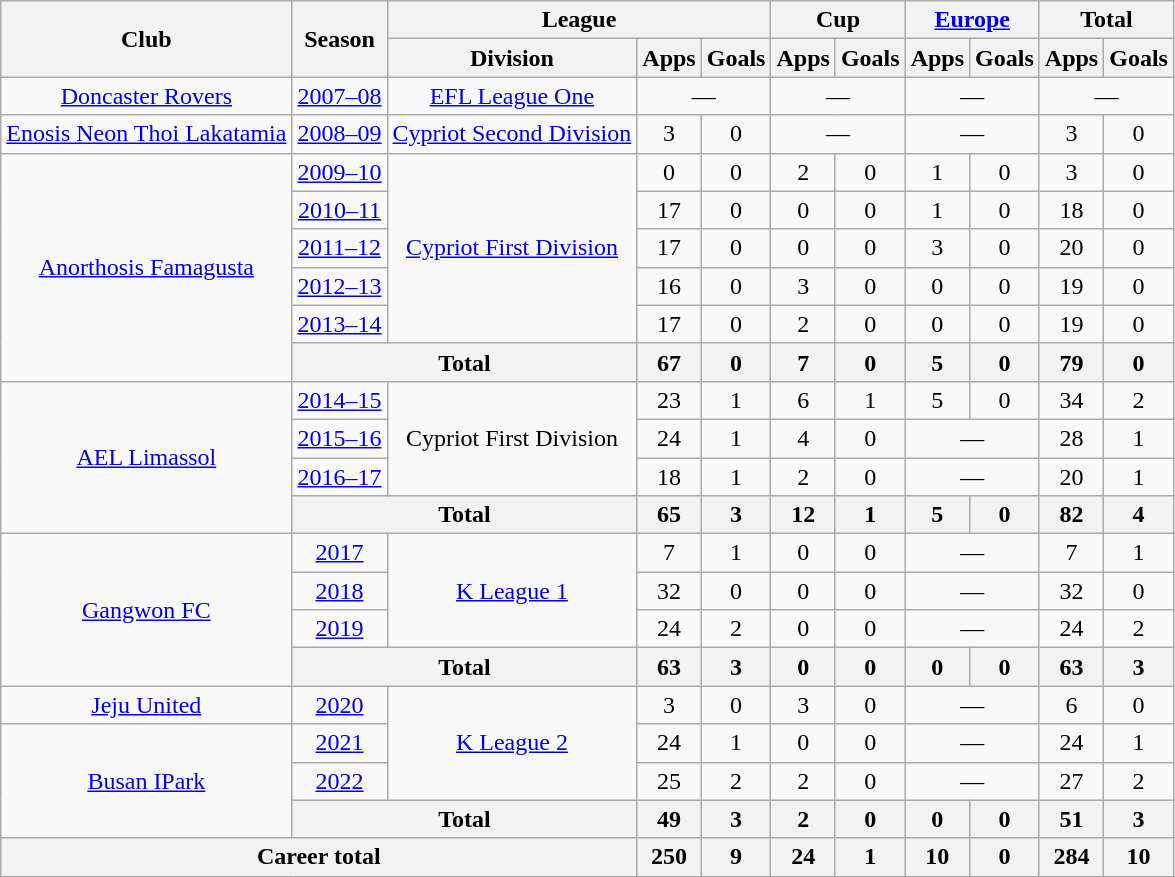<table class="wikitable" style="text-align:center;">
<tr>
<th rowspan="2">Club</th>
<th rowspan="2">Season</th>
<th colspan="3">League</th>
<th colspan="2">Cup</th>
<th colspan="2"><a href='#'>Europe</a></th>
<th colspan="2">Total</th>
</tr>
<tr>
<th>Division</th>
<th>Apps</th>
<th>Goals</th>
<th>Apps</th>
<th>Goals</th>
<th>Apps</th>
<th>Goals</th>
<th>Apps</th>
<th>Goals</th>
</tr>
<tr>
<td><a href='#'>Doncaster Rovers</a></td>
<td><a href='#'>2007–08</a></td>
<td><a href='#'>EFL League One</a></td>
<td colspan="2">—</td>
<td colspan="2">—</td>
<td colspan="2">—</td>
<td colspan="2">—</td>
</tr>
<tr>
<td><a href='#'>Enosis Neon Thoi Lakatamia</a></td>
<td><a href='#'>2008–09</a></td>
<td><a href='#'>Cypriot Second Division</a></td>
<td>3</td>
<td>0</td>
<td colspan="2">—</td>
<td colspan="2">—</td>
<td>3</td>
<td>0</td>
</tr>
<tr>
<td rowspan="6"><a href='#'>Anorthosis Famagusta</a></td>
<td><a href='#'>2009–10</a></td>
<td rowspan="5"><a href='#'>Cypriot First Division</a></td>
<td>0</td>
<td>0</td>
<td>2</td>
<td>0</td>
<td>1</td>
<td>0</td>
<td>3</td>
<td>0</td>
</tr>
<tr>
<td><a href='#'>2010–11</a></td>
<td>17</td>
<td>0</td>
<td>0</td>
<td>0</td>
<td>1</td>
<td>0</td>
<td>18</td>
<td>0</td>
</tr>
<tr>
<td><a href='#'>2011–12</a></td>
<td>17</td>
<td>0</td>
<td>0</td>
<td>0</td>
<td>3</td>
<td>0</td>
<td>20</td>
<td>0</td>
</tr>
<tr>
<td><a href='#'>2012–13</a></td>
<td>16</td>
<td>0</td>
<td>3</td>
<td>0</td>
<td>0</td>
<td>0</td>
<td>19</td>
<td>0</td>
</tr>
<tr>
<td><a href='#'>2013–14</a></td>
<td>17</td>
<td>0</td>
<td>2</td>
<td>0</td>
<td>0</td>
<td>0</td>
<td>19</td>
<td>0</td>
</tr>
<tr>
<th colspan="2">Total</th>
<th>67</th>
<th>0</th>
<th>7</th>
<th>0</th>
<th>5</th>
<th>0</th>
<th>79</th>
<th>0</th>
</tr>
<tr>
<td rowspan="4"><a href='#'>AEL Limassol</a></td>
<td><a href='#'>2014–15</a></td>
<td rowspan="3">Cypriot First Division</td>
<td>23</td>
<td>1</td>
<td>6</td>
<td>1</td>
<td>5</td>
<td>0</td>
<td>34</td>
<td>2</td>
</tr>
<tr>
<td><a href='#'>2015–16</a></td>
<td>24</td>
<td>1</td>
<td>4</td>
<td>0</td>
<td colspan="2">—</td>
<td>28</td>
<td>1</td>
</tr>
<tr>
<td><a href='#'>2016–17</a></td>
<td>18</td>
<td>1</td>
<td>2</td>
<td>0</td>
<td colspan="2">—</td>
<td>20</td>
<td>1</td>
</tr>
<tr>
<th colspan="2">Total</th>
<th>65</th>
<th>3</th>
<th>12</th>
<th>1</th>
<th>5</th>
<th>0</th>
<th>82</th>
<th>4</th>
</tr>
<tr>
<td rowspan="4"><a href='#'>Gangwon FC</a></td>
<td><a href='#'>2017</a></td>
<td rowspan="3"><a href='#'>K League 1</a></td>
<td>7</td>
<td>1</td>
<td>0</td>
<td>0</td>
<td colspan="2">—</td>
<td>7</td>
<td>1</td>
</tr>
<tr>
<td><a href='#'>2018</a></td>
<td>32</td>
<td>0</td>
<td>0</td>
<td>0</td>
<td colspan="2">—</td>
<td>32</td>
<td>0</td>
</tr>
<tr>
<td><a href='#'>2019</a></td>
<td>24</td>
<td>2</td>
<td>0</td>
<td>0</td>
<td colspan="2">—</td>
<td>24</td>
<td>2</td>
</tr>
<tr>
<th colspan="2">Total</th>
<th>63</th>
<th>3</th>
<th>0</th>
<th>0</th>
<th>0</th>
<th>0</th>
<th>63</th>
<th>3</th>
</tr>
<tr>
<td><a href='#'>Jeju United</a></td>
<td><a href='#'>2020</a></td>
<td rowspan="3"><a href='#'>K League 2</a></td>
<td>3</td>
<td>0</td>
<td>3</td>
<td>0</td>
<td colspan="2">—</td>
<td>6</td>
<td>0</td>
</tr>
<tr>
<td rowspan="3"><a href='#'>Busan IPark</a></td>
<td><a href='#'>2021</a></td>
<td>24</td>
<td>1</td>
<td>0</td>
<td>0</td>
<td colspan="2">—</td>
<td>24</td>
<td>1</td>
</tr>
<tr>
<td><a href='#'>2022</a></td>
<td>25</td>
<td>2</td>
<td>2</td>
<td>0</td>
<td colspan="2">—</td>
<td>27</td>
<td>2</td>
</tr>
<tr>
<th colspan="2">Total</th>
<th>49</th>
<th>3</th>
<th>2</th>
<th>0</th>
<th>0</th>
<th>0</th>
<th>51</th>
<th>3</th>
</tr>
<tr>
<th colspan="3">Career total</th>
<th>250</th>
<th>9</th>
<th>24</th>
<th>1</th>
<th>10</th>
<th>0</th>
<th>284</th>
<th>10</th>
</tr>
</table>
